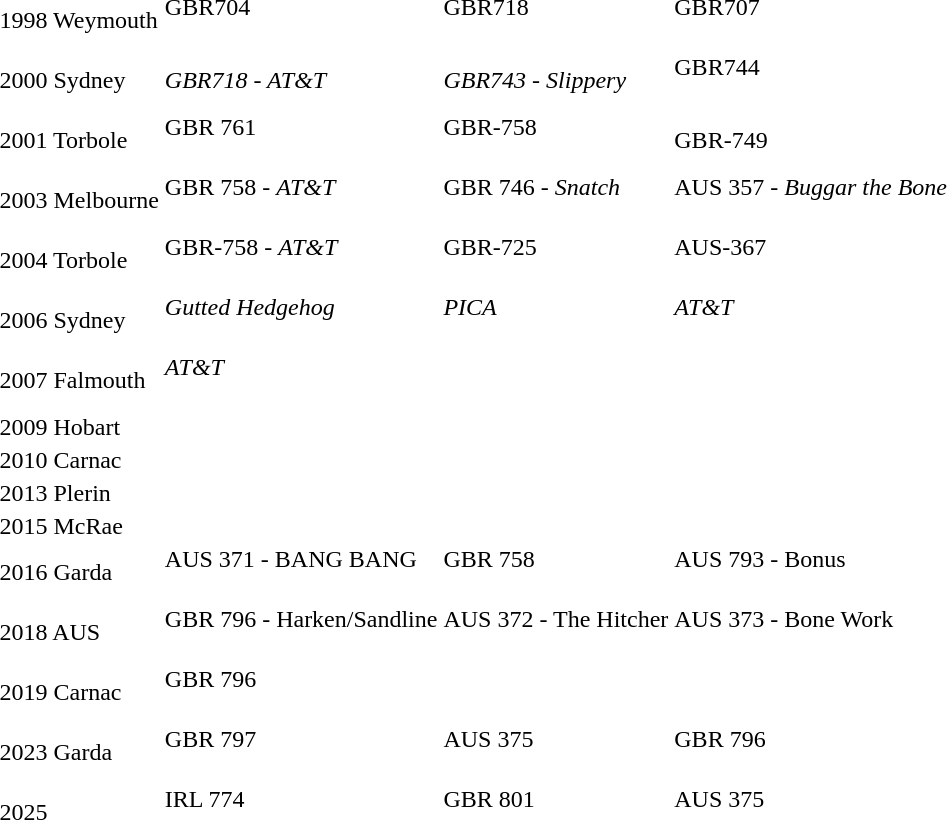<table>
<tr>
<td>1998 Weymouth</td>
<td>GBR704<br><br></td>
<td>GBR718<br><br></td>
<td>GBR707<br><br></td>
<td></td>
</tr>
<tr>
<td>2000 Sydney</td>
<td><em>GBR718 - AT&T</em><br></td>
<td><em>GBR743 - Slippery</em><br></td>
<td>GBR744<br><br></td>
<td></td>
</tr>
<tr>
<td>2001 Torbole</td>
<td>GBR 761<br><br></td>
<td>GBR-758<br><br></td>
<td>GBR-749<br></td>
<td></td>
</tr>
<tr>
<td>2003 Melbourne</td>
<td>GBR 758 - <em>AT&T</em><br><br></td>
<td>GBR 746 - <em>Snatch</em><br><br></td>
<td>AUS 357 - <em>Buggar the Bone</em><br><br></td>
<td></td>
</tr>
<tr>
<td>2004 Torbole</td>
<td>GBR-758 - <em>AT&T</em><br><br></td>
<td>GBR-725<br><br></td>
<td>AUS-367<br><br></td>
<td></td>
</tr>
<tr>
<td>2006 Sydney</td>
<td><em>Gutted Hedgehog</em><br><br></td>
<td><em>PICA</em><br><br></td>
<td><em>AT&T</em><br><br></td>
<td></td>
</tr>
<tr>
<td>2007 Falmouth</td>
<td><em>AT&T</em><br><br></td>
<td><br></td>
<td><br></td>
<td></td>
</tr>
<tr>
<td>2009 Hobart</td>
<td><br></td>
<td><br></td>
<td><br></td>
<td></td>
</tr>
<tr>
<td>2010 Carnac</td>
<td><br></td>
<td><br></td>
<td><br></td>
<td></td>
</tr>
<tr>
<td>2013 Plerin</td>
<td><br></td>
<td><br></td>
<td><br></td>
<td></td>
</tr>
<tr>
<td>2015 McRae</td>
<td><br></td>
<td><br></td>
<td><br></td>
<td></td>
</tr>
<tr>
<td>2016 Garda</td>
<td>AUS 371 - BANG BANG<br><br></td>
<td>GBR 758<br><br></td>
<td>AUS 793 - Bonus<br><br></td>
<td></td>
</tr>
<tr>
<td>2018 AUS</td>
<td>GBR 796 - Harken/Sandline<br><br></td>
<td>AUS 372 - The Hitcher<br><br></td>
<td>AUS 373 - Bone Work<br><br></td>
<td></td>
</tr>
<tr>
<td>2019 Carnac</td>
<td>GBR 796<br><br></td>
<td><br></td>
<td><br></td>
<td></td>
</tr>
<tr>
<td>2023 Garda</td>
<td>GBR 797<br><br></td>
<td>AUS 375<br><br></td>
<td>GBR 796<br><br></td>
<td></td>
</tr>
<tr>
<td>2025</td>
<td>IRL 774<br><br></td>
<td>GBR 801<br><br></td>
<td>AUS 375<br><br></td>
<td></td>
</tr>
</table>
